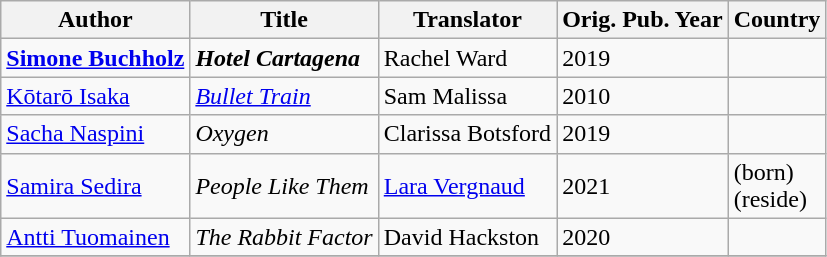<table class="wikitable">
<tr>
<th>Author</th>
<th>Title</th>
<th>Translator</th>
<th>Orig. Pub. Year</th>
<th>Country</th>
</tr>
<tr>
<td><strong><a href='#'>Simone Buchholz</a></strong></td>
<td><strong><em>Hotel Cartagena</em></strong></td>
<td>Rachel Ward</td>
<td>2019</td>
<td></td>
</tr>
<tr>
<td><a href='#'>Kōtarō Isaka</a></td>
<td><em><a href='#'>Bullet Train</a></em></td>
<td>Sam Malissa</td>
<td>2010</td>
<td></td>
</tr>
<tr>
<td><a href='#'>Sacha Naspini</a></td>
<td><em>Oxygen</em></td>
<td>Clarissa Botsford</td>
<td>2019</td>
<td></td>
</tr>
<tr>
<td><a href='#'>Samira Sedira</a></td>
<td><em>People Like Them</em></td>
<td><a href='#'>Lara Vergnaud</a></td>
<td>2021</td>
<td> (born)<br> (reside)</td>
</tr>
<tr>
<td><a href='#'>Antti Tuomainen</a></td>
<td><em>The Rabbit Factor</em></td>
<td>David Hackston</td>
<td>2020</td>
<td></td>
</tr>
<tr>
</tr>
</table>
